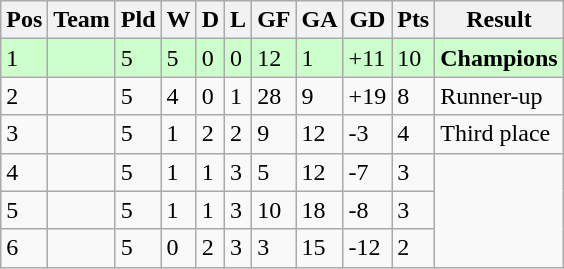<table class="wikitable sortable" style=" text-align"center;">
<tr>
<th>Pos</th>
<th>Team</th>
<th>Pld</th>
<th>W</th>
<th>D</th>
<th>L</th>
<th>GF</th>
<th>GA</th>
<th>GD</th>
<th>Pts</th>
<th>Result</th>
</tr>
<tr bgcolor="#CCFFCC">
<td>1</td>
<td></td>
<td>5</td>
<td>5</td>
<td>0</td>
<td>0</td>
<td>12</td>
<td>1</td>
<td>+11</td>
<td>10</td>
<td><strong>Champions</strong></td>
</tr>
<tr>
<td>2</td>
<td></td>
<td>5</td>
<td>4</td>
<td>0</td>
<td>1</td>
<td>28</td>
<td>9</td>
<td>+19</td>
<td>8</td>
<td>Runner-up</td>
</tr>
<tr>
<td>3</td>
<td></td>
<td>5</td>
<td>1</td>
<td>2</td>
<td>2</td>
<td>9</td>
<td>12</td>
<td>-3</td>
<td>4</td>
<td>Third place</td>
</tr>
<tr>
<td>4</td>
<td></td>
<td>5</td>
<td>1</td>
<td>1</td>
<td>3</td>
<td>5</td>
<td>12</td>
<td>-7</td>
<td>3</td>
<td rowspan="3"></td>
</tr>
<tr>
<td>5</td>
<td></td>
<td>5</td>
<td>1</td>
<td>1</td>
<td>3</td>
<td>10</td>
<td>18</td>
<td>-8</td>
<td>3</td>
</tr>
<tr>
<td>6</td>
<td></td>
<td>5</td>
<td>0</td>
<td>2</td>
<td>3</td>
<td>3</td>
<td>15</td>
<td>-12</td>
<td>2</td>
</tr>
</table>
